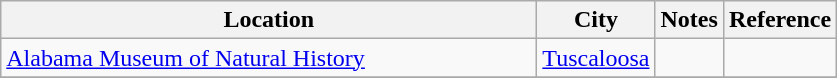<table class="wikitable">
<tr>
<th Width="350">Location</th>
<th>City</th>
<th>Notes</th>
<th>Reference</th>
</tr>
<tr>
<td><a href='#'>Alabama Museum of Natural History</a></td>
<td><a href='#'>Tuscaloosa</a></td>
<td></td>
<td></td>
</tr>
<tr>
</tr>
</table>
